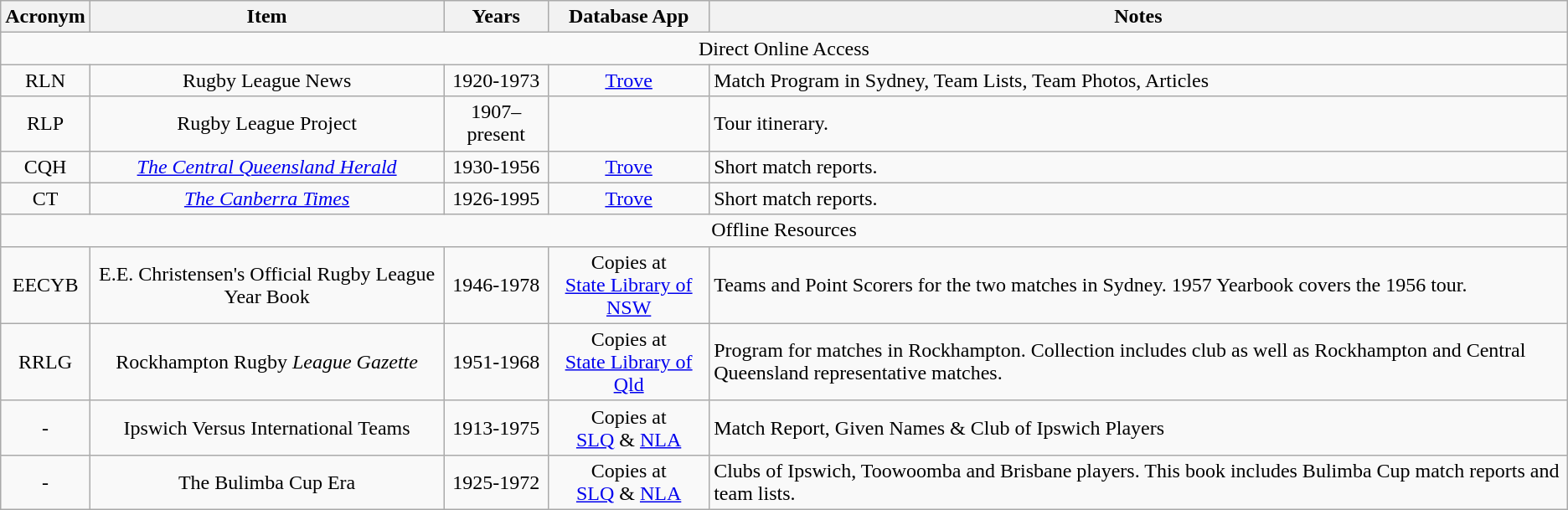<table class=wikitable style="text-align:center;">
<tr>
<th>Acronym</th>
<th>Item</th>
<th>Years</th>
<th>Database App</th>
<th>Notes</th>
</tr>
<tr>
<td colspan=5 align=center>Direct Online Access</td>
</tr>
<tr>
<td>RLN</td>
<td>Rugby League News</td>
<td>1920-1973</td>
<td><a href='#'>Trove</a></td>
<td align=left>Match Program in Sydney, Team Lists, Team Photos, Articles</td>
</tr>
<tr>
<td>RLP</td>
<td>Rugby League Project</td>
<td>1907–present</td>
<td></td>
<td align=left>Tour itinerary.</td>
</tr>
<tr>
<td>CQH</td>
<td><em><a href='#'>The Central Queensland Herald</a></em></td>
<td>1930-1956</td>
<td><a href='#'>Trove</a></td>
<td align=left>Short match reports.</td>
</tr>
<tr>
<td>CT</td>
<td><em><a href='#'>The Canberra Times</a></em></td>
<td>1926-1995</td>
<td><a href='#'>Trove</a></td>
<td align=left>Short match reports.</td>
</tr>
<tr>
<td colspan=5>Offline Resources</td>
</tr>
<tr>
<td>EECYB</td>
<td>E.E. Christensen's Official Rugby League Year Book</td>
<td>1946-1978</td>
<td>Copies at <br> <a href='#'>State Library of NSW</a></td>
<td align=left>Teams and Point Scorers for the two matches in Sydney. 1957 Yearbook covers the 1956 tour.</td>
</tr>
<tr>
<td>RRLG</td>
<td>Rockhampton Rugby <em>League Gazette</em></td>
<td>1951-1968</td>
<td>Copies at <br> <a href='#'>State Library of Qld</a></td>
<td align=left>Program for matches in Rockhampton. Collection includes club as well as Rockhampton and Central Queensland representative matches.</td>
</tr>
<tr>
<td>-</td>
<td>Ipswich Versus International Teams</td>
<td>1913-1975</td>
<td>Copies at <br><a href='#'>SLQ</a> & <a href='#'>NLA</a></td>
<td align=left>Match Report, Given Names & Club of Ipswich Players</td>
</tr>
<tr>
<td>-</td>
<td>The Bulimba Cup Era</td>
<td>1925-1972</td>
<td>Copies at <br><a href='#'>SLQ</a> & <a href='#'>NLA</a></td>
<td align=left>Clubs of Ipswich, Toowoomba and Brisbane players. This book includes Bulimba Cup match reports and team lists.</td>
</tr>
</table>
